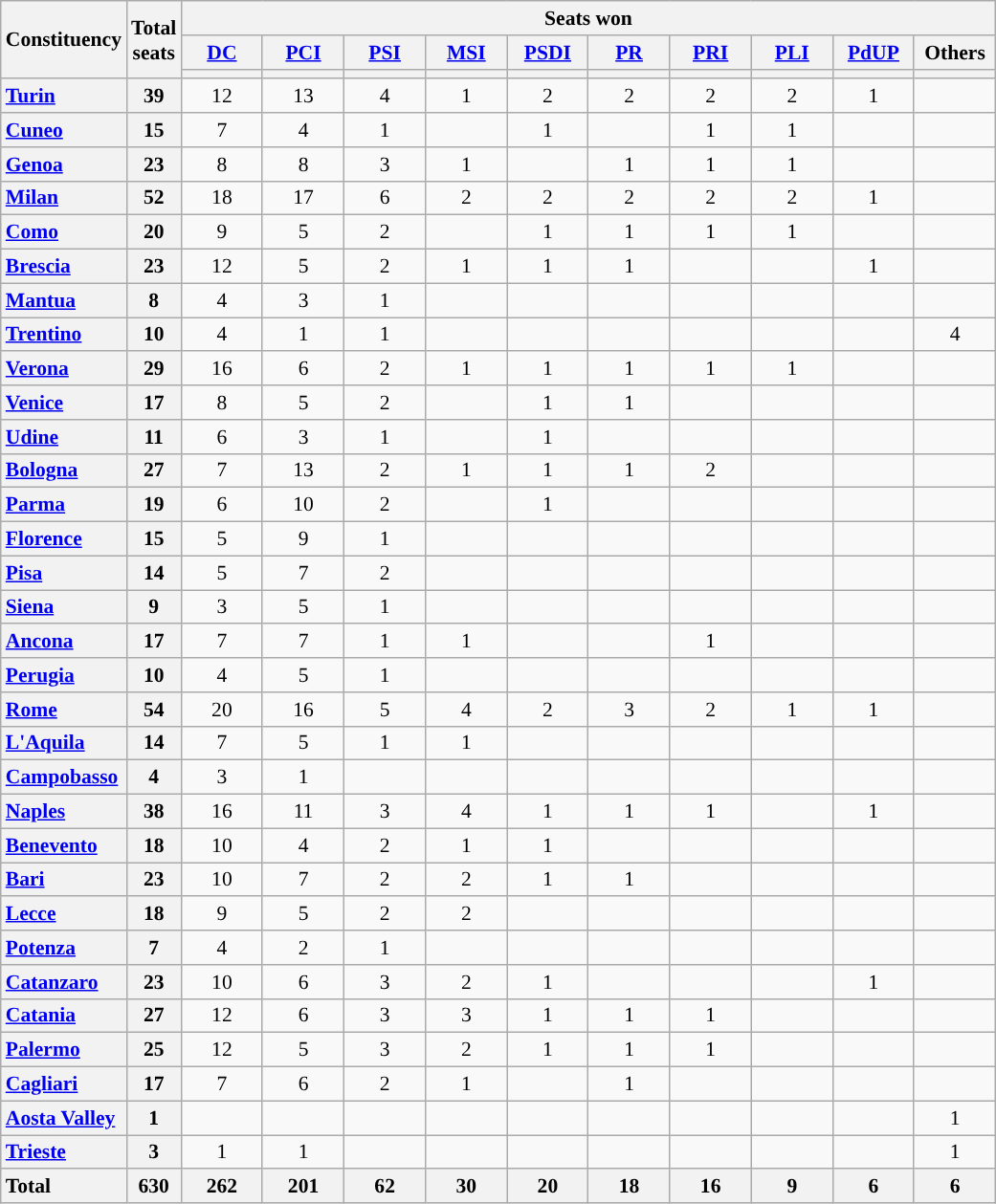<table class="wikitable" style="text-align:center; font-size: 0.9em">
<tr>
<th rowspan="3">Constituency</th>
<th rowspan="3">Total<br>seats</th>
<th colspan="10">Seats won</th>
</tr>
<tr>
<th class="unsortable" style="width:50px;"><a href='#'>DC</a></th>
<th class="unsortable" style="width:50px;"><a href='#'>PCI</a></th>
<th class="unsortable" style="width:50px;"><a href='#'>PSI</a></th>
<th class="unsortable" style="width:50px;"><a href='#'>MSI</a></th>
<th class="unsortable" style="width:50px;"><a href='#'>PSDI</a></th>
<th class="unsortable" style="width:50px;"><a href='#'>PR</a></th>
<th class="unsortable" style="width:50px;"><a href='#'>PRI</a></th>
<th class="unsortable" style="width:50px;"><a href='#'>PLI</a></th>
<th class="unsortable" style="width:50px;"><a href='#'>PdUP</a></th>
<th class="unsortable" style="width:50px;">Others</th>
</tr>
<tr>
<th style="background:"></th>
<th style="background:"></th>
<th style="background:"></th>
<th style="background:"></th>
<th style="background:"></th>
<th style="background:"></th>
<th style="background:"></th>
<th style="background:"></th>
<th style="background:"></th>
<th style="background:"></th>
</tr>
<tr>
<th style="text-align: left;"><a href='#'>Turin</a></th>
<th>39</th>
<td>12</td>
<td>13</td>
<td>4</td>
<td>1</td>
<td>2</td>
<td>2</td>
<td>2</td>
<td>2</td>
<td>1</td>
<td></td>
</tr>
<tr>
<th style="text-align: left;"><a href='#'>Cuneo</a></th>
<th>15</th>
<td>7</td>
<td>4</td>
<td>1</td>
<td></td>
<td>1</td>
<td></td>
<td>1</td>
<td>1</td>
<td></td>
<td></td>
</tr>
<tr>
<th style="text-align: left;"><a href='#'>Genoa</a></th>
<th>23</th>
<td>8</td>
<td>8</td>
<td>3</td>
<td>1</td>
<td></td>
<td>1</td>
<td>1</td>
<td>1</td>
<td></td>
<td></td>
</tr>
<tr>
<th style="text-align: left;"><a href='#'>Milan</a></th>
<th>52</th>
<td>18</td>
<td>17</td>
<td>6</td>
<td>2</td>
<td>2</td>
<td>2</td>
<td>2</td>
<td>2</td>
<td>1</td>
<td></td>
</tr>
<tr>
<th style="text-align: left;"><a href='#'>Como</a></th>
<th>20</th>
<td>9</td>
<td>5</td>
<td>2</td>
<td></td>
<td>1</td>
<td>1</td>
<td>1</td>
<td>1</td>
<td></td>
<td></td>
</tr>
<tr>
<th style="text-align: left;"><a href='#'>Brescia</a></th>
<th>23</th>
<td>12</td>
<td>5</td>
<td>2</td>
<td>1</td>
<td>1</td>
<td>1</td>
<td></td>
<td></td>
<td>1</td>
<td></td>
</tr>
<tr>
<th style="text-align: left;"><a href='#'>Mantua</a></th>
<th>8</th>
<td>4</td>
<td>3</td>
<td>1</td>
<td></td>
<td></td>
<td></td>
<td></td>
<td></td>
<td></td>
<td></td>
</tr>
<tr>
<th style="text-align: left;"><a href='#'>Trentino</a></th>
<th>10</th>
<td>4</td>
<td>1</td>
<td>1</td>
<td></td>
<td></td>
<td></td>
<td></td>
<td></td>
<td></td>
<td>4</td>
</tr>
<tr>
<th style="text-align: left;"><a href='#'>Verona</a></th>
<th>29</th>
<td>16</td>
<td>6</td>
<td>2</td>
<td>1</td>
<td>1</td>
<td>1</td>
<td>1</td>
<td>1</td>
<td></td>
<td></td>
</tr>
<tr>
<th style="text-align: left;"><a href='#'>Venice</a></th>
<th>17</th>
<td>8</td>
<td>5</td>
<td>2</td>
<td></td>
<td>1</td>
<td>1</td>
<td></td>
<td></td>
<td></td>
<td></td>
</tr>
<tr>
<th style="text-align: left;"><a href='#'>Udine</a></th>
<th>11</th>
<td>6</td>
<td>3</td>
<td>1</td>
<td></td>
<td>1</td>
<td></td>
<td></td>
<td></td>
<td></td>
<td></td>
</tr>
<tr>
<th style="text-align: left;"><a href='#'>Bologna</a></th>
<th>27</th>
<td>7</td>
<td>13</td>
<td>2</td>
<td>1</td>
<td>1</td>
<td>1</td>
<td>2</td>
<td></td>
<td></td>
<td></td>
</tr>
<tr>
<th style="text-align: left;"><a href='#'>Parma</a></th>
<th>19</th>
<td>6</td>
<td>10</td>
<td>2</td>
<td></td>
<td>1</td>
<td></td>
<td></td>
<td></td>
<td></td>
<td></td>
</tr>
<tr>
<th style="text-align: left;"><a href='#'>Florence</a></th>
<th>15</th>
<td>5</td>
<td>9</td>
<td>1</td>
<td></td>
<td></td>
<td></td>
<td></td>
<td></td>
<td></td>
<td></td>
</tr>
<tr>
<th style="text-align: left;"><a href='#'>Pisa</a></th>
<th>14</th>
<td>5</td>
<td>7</td>
<td>2</td>
<td></td>
<td></td>
<td></td>
<td></td>
<td></td>
<td></td>
<td></td>
</tr>
<tr>
<th style="text-align: left;"><a href='#'>Siena</a></th>
<th>9</th>
<td>3</td>
<td>5</td>
<td>1</td>
<td></td>
<td></td>
<td></td>
<td></td>
<td></td>
<td></td>
<td></td>
</tr>
<tr>
<th style="text-align: left;"><a href='#'>Ancona</a></th>
<th>17</th>
<td>7</td>
<td>7</td>
<td>1</td>
<td>1</td>
<td></td>
<td></td>
<td>1</td>
<td></td>
<td></td>
<td></td>
</tr>
<tr>
<th style="text-align: left;"><a href='#'>Perugia</a></th>
<th>10</th>
<td>4</td>
<td>5</td>
<td>1</td>
<td></td>
<td></td>
<td></td>
<td></td>
<td></td>
<td></td>
<td></td>
</tr>
<tr>
<th style="text-align: left;"><a href='#'>Rome</a></th>
<th>54</th>
<td>20</td>
<td>16</td>
<td>5</td>
<td>4</td>
<td>2</td>
<td>3</td>
<td>2</td>
<td>1</td>
<td>1</td>
<td></td>
</tr>
<tr>
<th style="text-align: left;"><a href='#'>L'Aquila</a></th>
<th>14</th>
<td>7</td>
<td>5</td>
<td>1</td>
<td>1</td>
<td></td>
<td></td>
<td></td>
<td></td>
<td></td>
<td></td>
</tr>
<tr>
<th style="text-align: left;"><a href='#'>Campobasso</a></th>
<th>4</th>
<td>3</td>
<td>1</td>
<td></td>
<td></td>
<td></td>
<td></td>
<td></td>
<td></td>
<td></td>
<td></td>
</tr>
<tr>
<th style="text-align: left;"><a href='#'>Naples</a></th>
<th>38</th>
<td>16</td>
<td>11</td>
<td>3</td>
<td>4</td>
<td>1</td>
<td>1</td>
<td>1</td>
<td></td>
<td>1</td>
<td></td>
</tr>
<tr>
<th style="text-align: left;"><a href='#'>Benevento</a></th>
<th>18</th>
<td>10</td>
<td>4</td>
<td>2</td>
<td>1</td>
<td>1</td>
<td></td>
<td></td>
<td></td>
<td></td>
<td></td>
</tr>
<tr>
<th style="text-align: left;"><a href='#'>Bari</a></th>
<th>23</th>
<td>10</td>
<td>7</td>
<td>2</td>
<td>2</td>
<td>1</td>
<td>1</td>
<td></td>
<td></td>
<td></td>
<td></td>
</tr>
<tr>
<th style="text-align: left;"><a href='#'>Lecce</a></th>
<th>18</th>
<td>9</td>
<td>5</td>
<td>2</td>
<td>2</td>
<td></td>
<td></td>
<td></td>
<td></td>
<td></td>
<td></td>
</tr>
<tr>
<th style="text-align: left;"><a href='#'>Potenza</a></th>
<th>7</th>
<td>4</td>
<td>2</td>
<td>1</td>
<td></td>
<td></td>
<td></td>
<td></td>
<td></td>
<td></td>
<td></td>
</tr>
<tr>
<th style="text-align: left;"><a href='#'>Catanzaro</a></th>
<th>23</th>
<td>10</td>
<td>6</td>
<td>3</td>
<td>2</td>
<td>1</td>
<td></td>
<td></td>
<td></td>
<td>1</td>
<td></td>
</tr>
<tr>
<th style="text-align: left;"><a href='#'>Catania</a></th>
<th>27</th>
<td>12</td>
<td>6</td>
<td>3</td>
<td>3</td>
<td>1</td>
<td>1</td>
<td>1</td>
<td></td>
<td></td>
<td></td>
</tr>
<tr>
<th style="text-align: left;"><a href='#'>Palermo</a></th>
<th>25</th>
<td>12</td>
<td>5</td>
<td>3</td>
<td>2</td>
<td>1</td>
<td>1</td>
<td>1</td>
<td></td>
<td></td>
<td></td>
</tr>
<tr>
<th style="text-align: left;"><a href='#'>Cagliari</a></th>
<th>17</th>
<td>7</td>
<td>6</td>
<td>2</td>
<td>1</td>
<td></td>
<td>1</td>
<td></td>
<td></td>
<td></td>
<td></td>
</tr>
<tr>
<th style="text-align: left;"><a href='#'>Aosta Valley</a></th>
<th>1</th>
<td></td>
<td></td>
<td></td>
<td></td>
<td></td>
<td></td>
<td></td>
<td></td>
<td></td>
<td>1</td>
</tr>
<tr>
<th style="text-align: left;"><a href='#'>Trieste</a></th>
<th>3</th>
<td>1</td>
<td>1</td>
<td></td>
<td></td>
<td></td>
<td></td>
<td></td>
<td></td>
<td></td>
<td>1</td>
</tr>
<tr>
<th style="text-align: left;">Total</th>
<th>630</th>
<th>262</th>
<th>201</th>
<th>62</th>
<th>30</th>
<th>20</th>
<th>18</th>
<th>16</th>
<th>9</th>
<th>6</th>
<th>6</th>
</tr>
</table>
